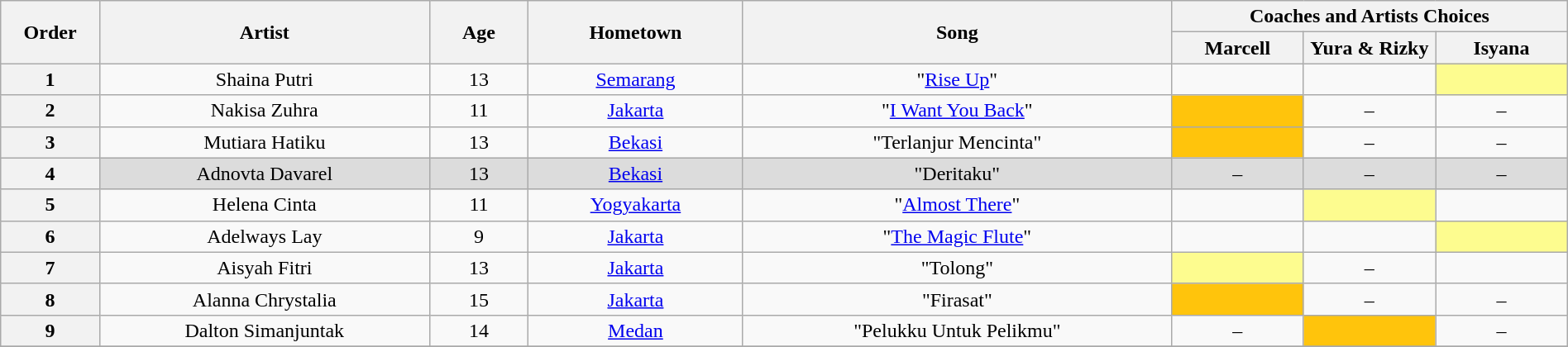<table class="wikitable" style="text-align:center; width:100%;">
<tr>
<th rowspan="2" scope="col" style="width:06%;">Order</th>
<th rowspan="2" scope="col" style="width:20%;">Artist</th>
<th rowspan="2" scope="col" style="width:06%;">Age</th>
<th rowspan="2" scope="col" style="width:13%;">Hometown</th>
<th rowspan="2" scope="col" style="width:26%;">Song</th>
<th colspan="3" scope="col" style="width:40%;">Coaches and Artists Choices</th>
</tr>
<tr>
<th style="width:08%;">Marcell</th>
<th style="width:08%;">Yura & Rizky</th>
<th style="width:08%;">Isyana</th>
</tr>
<tr>
<th>1</th>
<td>Shaina Putri</td>
<td>13</td>
<td><a href='#'>Semarang</a></td>
<td>"<a href='#'>Rise Up</a>"</td>
<td><strong></strong></td>
<td><strong></strong></td>
<td style="background:#fdfc8f;"><strong></strong></td>
</tr>
<tr>
<th>2</th>
<td>Nakisa Zuhra</td>
<td>11</td>
<td><a href='#'>Jakarta</a></td>
<td>"<a href='#'>I Want You Back</a>"</td>
<td style="background:#ffc40c"><strong></strong></td>
<td>–</td>
<td>–</td>
</tr>
<tr>
<th>3</th>
<td>Mutiara Hatiku</td>
<td>13</td>
<td><a href='#'>Bekasi</a></td>
<td>"Terlanjur Mencinta"</td>
<td style="background:#ffc40c"><strong></strong></td>
<td>–</td>
<td>–</td>
</tr>
<tr style="background:#DCDCDC;">
<th>4</th>
<td>Adnovta Davarel</td>
<td>13</td>
<td><a href='#'>Bekasi</a></td>
<td>"Deritaku"</td>
<td>–</td>
<td>–</td>
<td>–</td>
</tr>
<tr>
<th>5</th>
<td>Helena Cinta</td>
<td>11</td>
<td><a href='#'>Yogyakarta</a></td>
<td>"<a href='#'>Almost There</a>"</td>
<td><strong></strong></td>
<td style="background:#fdfc8f;"><strong></strong></td>
<td><strong></strong></td>
</tr>
<tr>
<th>6</th>
<td>Adelways Lay</td>
<td>9</td>
<td><a href='#'>Jakarta</a></td>
<td>"<a href='#'>The Magic Flute</a>"</td>
<td><strong></strong></td>
<td><strong></strong></td>
<td style="background:#fdfc8f;"><strong></strong></td>
</tr>
<tr>
<th>7</th>
<td>Aisyah Fitri</td>
<td>13</td>
<td><a href='#'>Jakarta</a></td>
<td>"Tolong"</td>
<td style="background:#fdfc8f;"><strong></strong></td>
<td>–</td>
<td><strong></strong></td>
</tr>
<tr>
<th>8</th>
<td>Alanna Chrystalia</td>
<td>15</td>
<td><a href='#'>Jakarta</a></td>
<td>"Firasat"</td>
<td style="background:#ffc40c"><strong></strong></td>
<td>–</td>
<td>–</td>
</tr>
<tr>
<th>9</th>
<td>Dalton Simanjuntak</td>
<td>14</td>
<td><a href='#'>Medan</a></td>
<td>"Pelukku Untuk Pelikmu"</td>
<td>–</td>
<td style="background:#ffc40c"><strong></strong></td>
<td>–</td>
</tr>
<tr>
</tr>
</table>
